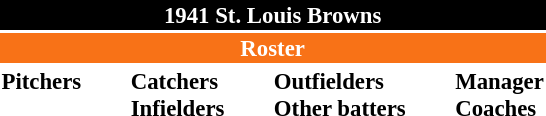<table class="toccolours" style="font-size: 95%;">
<tr>
<th colspan="10" style="background-color: black; color: white; text-align: center;">1941 St. Louis Browns</th>
</tr>
<tr>
<td colspan="10" style="background-color: #F87217; color: white; text-align: center;"><strong>Roster</strong></td>
</tr>
<tr>
<td valign="top"><strong>Pitchers</strong><br>













</td>
<td width="25px"></td>
<td valign="top"><strong>Catchers</strong><br>


<strong>Infielders</strong>








</td>
<td width="25px"></td>
<td valign="top"><strong>Outfielders</strong><br>






<strong>Other batters</strong>
</td>
<td width="25px"></td>
<td valign="top"><strong>Manager</strong><br>

<strong>Coaches</strong>


</td>
</tr>
<tr>
</tr>
</table>
